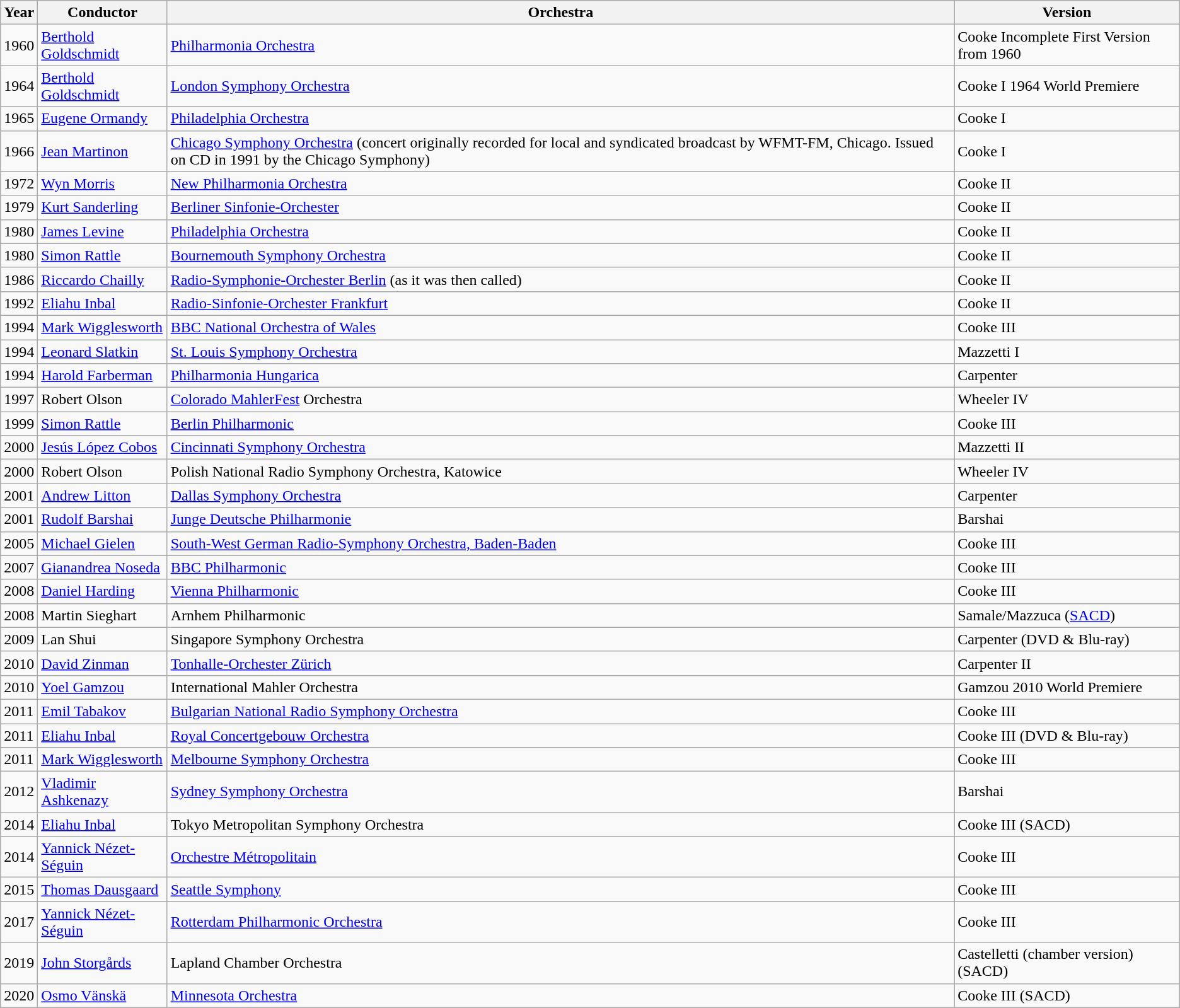<table class="wikitable">
<tr>
<th>Year</th>
<th>Conductor</th>
<th>Orchestra</th>
<th>Version</th>
</tr>
<tr>
<td>1960</td>
<td><a href='#'>Berthold Goldschmidt</a></td>
<td><a href='#'>Philharmonia Orchestra</a></td>
<td>Cooke Incomplete First Version from 1960</td>
</tr>
<tr>
<td>1964</td>
<td><a href='#'>Berthold Goldschmidt</a></td>
<td><a href='#'>London Symphony Orchestra</a></td>
<td>Cooke I 1964 World Premiere</td>
</tr>
<tr>
<td>1965</td>
<td><a href='#'>Eugene Ormandy</a></td>
<td><a href='#'>Philadelphia Orchestra</a></td>
<td>Cooke I</td>
</tr>
<tr>
<td>1966</td>
<td><a href='#'>Jean Martinon</a></td>
<td><a href='#'>Chicago Symphony Orchestra</a> (concert originally recorded for local and syndicated broadcast by WFMT-FM, Chicago. Issued on CD in 1991 by the Chicago Symphony)</td>
<td>Cooke I</td>
</tr>
<tr>
<td>1972</td>
<td><a href='#'>Wyn Morris</a></td>
<td><a href='#'>New Philharmonia Orchestra</a></td>
<td>Cooke II</td>
</tr>
<tr>
<td>1979</td>
<td><a href='#'>Kurt Sanderling</a></td>
<td><a href='#'>Berliner Sinfonie-Orchester</a></td>
<td>Cooke II</td>
</tr>
<tr>
<td>1980</td>
<td><a href='#'>James Levine</a></td>
<td><a href='#'>Philadelphia Orchestra</a></td>
<td>Cooke II</td>
</tr>
<tr>
<td>1980</td>
<td><a href='#'>Simon Rattle</a></td>
<td><a href='#'>Bournemouth Symphony Orchestra</a></td>
<td>Cooke II</td>
</tr>
<tr>
<td>1986</td>
<td><a href='#'>Riccardo Chailly</a></td>
<td><a href='#'>Radio-Symphonie-Orchester Berlin</a> (as it was then called)</td>
<td>Cooke II</td>
</tr>
<tr>
<td>1992</td>
<td><a href='#'>Eliahu Inbal</a></td>
<td><a href='#'>Radio-Sinfonie-Orchester Frankfurt</a></td>
<td>Cooke II</td>
</tr>
<tr>
<td>1994</td>
<td><a href='#'>Mark Wigglesworth</a></td>
<td><a href='#'>BBC National Orchestra of Wales</a></td>
<td>Cooke III</td>
</tr>
<tr>
<td>1994</td>
<td><a href='#'>Leonard Slatkin</a></td>
<td><a href='#'>St. Louis Symphony Orchestra</a></td>
<td>Mazzetti I</td>
</tr>
<tr>
<td>1994</td>
<td><a href='#'>Harold Farberman</a></td>
<td><a href='#'>Philharmonia Hungarica</a></td>
<td>Carpenter</td>
</tr>
<tr>
<td>1997</td>
<td>Robert Olson</td>
<td><a href='#'>Colorado MahlerFest</a> Orchestra</td>
<td>Wheeler IV</td>
</tr>
<tr>
<td>1999</td>
<td><a href='#'>Simon Rattle</a></td>
<td><a href='#'>Berlin Philharmonic</a></td>
<td>Cooke III</td>
</tr>
<tr>
<td>2000</td>
<td><a href='#'>Jesús López Cobos</a></td>
<td><a href='#'>Cincinnati Symphony Orchestra</a></td>
<td>Mazzetti II</td>
</tr>
<tr>
<td>2000</td>
<td>Robert Olson</td>
<td>Polish National Radio Symphony Orchestra, Katowice</td>
<td>Wheeler IV</td>
</tr>
<tr>
<td>2001</td>
<td><a href='#'>Andrew Litton</a></td>
<td><a href='#'>Dallas Symphony Orchestra</a></td>
<td>Carpenter</td>
</tr>
<tr>
<td>2001</td>
<td><a href='#'>Rudolf Barshai</a></td>
<td><a href='#'>Junge Deutsche Philharmonie</a></td>
<td>Barshai</td>
</tr>
<tr>
<td>2005</td>
<td><a href='#'>Michael Gielen</a></td>
<td><a href='#'>South-West German Radio-Symphony Orchestra, Baden-Baden</a></td>
<td>Cooke III</td>
</tr>
<tr>
<td>2007</td>
<td><a href='#'>Gianandrea Noseda</a></td>
<td><a href='#'>BBC Philharmonic</a></td>
<td>Cooke III</td>
</tr>
<tr>
<td>2008</td>
<td><a href='#'>Daniel Harding</a></td>
<td><a href='#'>Vienna Philharmonic</a></td>
<td>Cooke III</td>
</tr>
<tr>
<td>2008</td>
<td>Martin Sieghart</td>
<td>Arnhem Philharmonic</td>
<td>Samale/Mazzuca (<a href='#'>SACD</a>)</td>
</tr>
<tr>
<td>2009</td>
<td>Lan Shui</td>
<td>Singapore Symphony Orchestra</td>
<td>Carpenter (DVD & Blu-ray)</td>
</tr>
<tr>
<td>2010</td>
<td><a href='#'>David Zinman</a></td>
<td><a href='#'>Tonhalle-Orchester Zürich</a></td>
<td>Carpenter II</td>
</tr>
<tr>
<td>2010</td>
<td><a href='#'>Yoel Gamzou</a></td>
<td>International Mahler Orchestra</td>
<td>Gamzou 2010 World Premiere</td>
</tr>
<tr>
<td>2011</td>
<td><a href='#'>Emil Tabakov</a></td>
<td><a href='#'>Bulgarian National Radio Symphony Orchestra</a></td>
<td>Cooke III</td>
</tr>
<tr>
<td>2011</td>
<td><a href='#'>Eliahu Inbal</a></td>
<td><a href='#'>Royal Concertgebouw Orchestra</a></td>
<td>Cooke III (DVD & Blu-ray)</td>
</tr>
<tr>
<td>2011</td>
<td><a href='#'>Mark Wigglesworth</a></td>
<td><a href='#'>Melbourne Symphony Orchestra</a></td>
<td>Cooke III</td>
</tr>
<tr>
<td>2012</td>
<td><a href='#'>Vladimir Ashkenazy</a></td>
<td><a href='#'>Sydney Symphony Orchestra</a></td>
<td>Barshai</td>
</tr>
<tr>
<td>2014</td>
<td><a href='#'>Eliahu Inbal</a></td>
<td>Tokyo Metropolitan Symphony Orchestra</td>
<td>Cooke III (SACD)</td>
</tr>
<tr>
<td>2014</td>
<td><a href='#'>Yannick Nézet-Séguin</a></td>
<td><a href='#'>Orchestre Métropolitain</a></td>
<td>Cooke III</td>
</tr>
<tr>
<td>2015</td>
<td><a href='#'>Thomas Dausgaard</a></td>
<td><a href='#'>Seattle Symphony</a></td>
<td>Cooke III</td>
</tr>
<tr>
<td>2017</td>
<td><a href='#'>Yannick Nézet-Séguin</a></td>
<td><a href='#'>Rotterdam Philharmonic Orchestra</a></td>
<td>Cooke III</td>
</tr>
<tr>
<td>2019</td>
<td><a href='#'>John Storgårds</a></td>
<td>Lapland Chamber Orchestra</td>
<td>Castelletti (chamber version) (SACD)</td>
</tr>
<tr>
<td>2020</td>
<td><a href='#'>Osmo Vänskä</a></td>
<td><a href='#'>Minnesota Orchestra</a></td>
<td>Cooke III (SACD)</td>
</tr>
</table>
